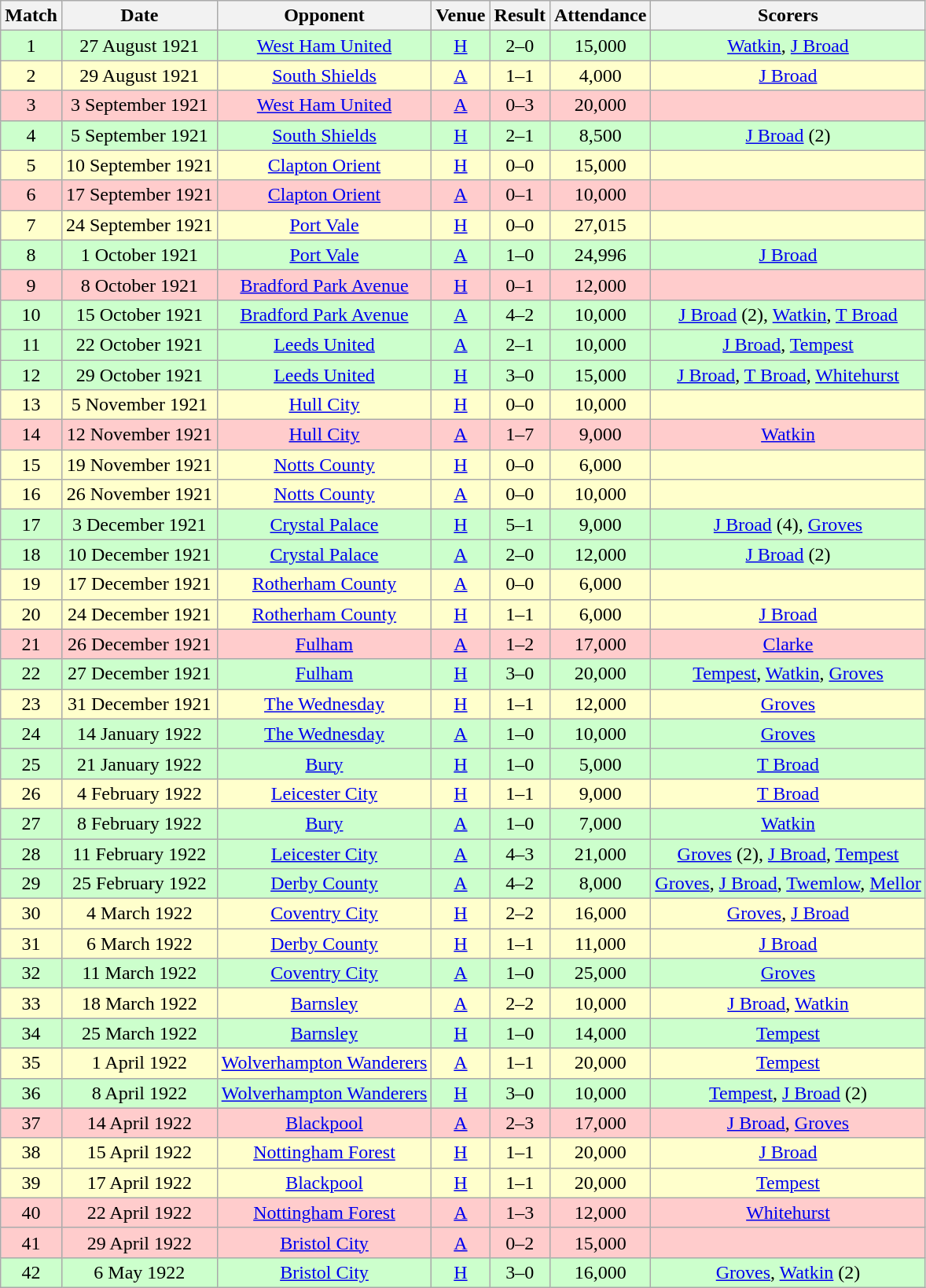<table class="wikitable" style="font-size:100%; text-align:center">
<tr>
<th>Match</th>
<th>Date</th>
<th>Opponent</th>
<th>Venue</th>
<th>Result</th>
<th>Attendance</th>
<th>Scorers</th>
</tr>
<tr style="background-color: #CCFFCC;">
<td>1</td>
<td>27 August 1921</td>
<td><a href='#'>West Ham United</a></td>
<td><a href='#'>H</a></td>
<td>2–0</td>
<td>15,000</td>
<td><a href='#'>Watkin</a>, <a href='#'>J Broad</a></td>
</tr>
<tr style="background-color: #FFFFCC;">
<td>2</td>
<td>29 August 1921</td>
<td><a href='#'>South Shields</a></td>
<td><a href='#'>A</a></td>
<td>1–1</td>
<td>4,000</td>
<td><a href='#'>J Broad</a></td>
</tr>
<tr style="background-color: #FFCCCC;">
<td>3</td>
<td>3 September 1921</td>
<td><a href='#'>West Ham United</a></td>
<td><a href='#'>A</a></td>
<td>0–3</td>
<td>20,000</td>
<td></td>
</tr>
<tr style="background-color: #CCFFCC;">
<td>4</td>
<td>5 September 1921</td>
<td><a href='#'>South Shields</a></td>
<td><a href='#'>H</a></td>
<td>2–1</td>
<td>8,500</td>
<td><a href='#'>J Broad</a> (2)</td>
</tr>
<tr style="background-color: #FFFFCC;">
<td>5</td>
<td>10 September 1921</td>
<td><a href='#'>Clapton Orient</a></td>
<td><a href='#'>H</a></td>
<td>0–0</td>
<td>15,000</td>
<td></td>
</tr>
<tr style="background-color: #FFCCCC;">
<td>6</td>
<td>17 September 1921</td>
<td><a href='#'>Clapton Orient</a></td>
<td><a href='#'>A</a></td>
<td>0–1</td>
<td>10,000</td>
<td></td>
</tr>
<tr style="background-color: #FFFFCC;">
<td>7</td>
<td>24 September 1921</td>
<td><a href='#'>Port Vale</a></td>
<td><a href='#'>H</a></td>
<td>0–0</td>
<td>27,015</td>
<td></td>
</tr>
<tr style="background-color: #CCFFCC;">
<td>8</td>
<td>1 October 1921</td>
<td><a href='#'>Port Vale</a></td>
<td><a href='#'>A</a></td>
<td>1–0</td>
<td>24,996</td>
<td><a href='#'>J Broad</a></td>
</tr>
<tr style="background-color: #FFCCCC;">
<td>9</td>
<td>8 October 1921</td>
<td><a href='#'>Bradford Park Avenue</a></td>
<td><a href='#'>H</a></td>
<td>0–1</td>
<td>12,000</td>
<td></td>
</tr>
<tr style="background-color: #CCFFCC;">
<td>10</td>
<td>15 October 1921</td>
<td><a href='#'>Bradford Park Avenue</a></td>
<td><a href='#'>A</a></td>
<td>4–2</td>
<td>10,000</td>
<td><a href='#'>J Broad</a> (2), <a href='#'>Watkin</a>, <a href='#'>T Broad</a></td>
</tr>
<tr style="background-color: #CCFFCC;">
<td>11</td>
<td>22 October 1921</td>
<td><a href='#'>Leeds United</a></td>
<td><a href='#'>A</a></td>
<td>2–1</td>
<td>10,000</td>
<td><a href='#'>J Broad</a>, <a href='#'>Tempest</a></td>
</tr>
<tr style="background-color: #CCFFCC;">
<td>12</td>
<td>29 October 1921</td>
<td><a href='#'>Leeds United</a></td>
<td><a href='#'>H</a></td>
<td>3–0</td>
<td>15,000</td>
<td><a href='#'>J Broad</a>, <a href='#'>T Broad</a>, <a href='#'>Whitehurst</a></td>
</tr>
<tr style="background-color: #FFFFCC;">
<td>13</td>
<td>5 November 1921</td>
<td><a href='#'>Hull City</a></td>
<td><a href='#'>H</a></td>
<td>0–0</td>
<td>10,000</td>
<td></td>
</tr>
<tr style="background-color: #FFCCCC;">
<td>14</td>
<td>12 November 1921</td>
<td><a href='#'>Hull City</a></td>
<td><a href='#'>A</a></td>
<td>1–7</td>
<td>9,000</td>
<td><a href='#'>Watkin</a></td>
</tr>
<tr style="background-color: #FFFFCC;">
<td>15</td>
<td>19 November 1921</td>
<td><a href='#'>Notts County</a></td>
<td><a href='#'>H</a></td>
<td>0–0</td>
<td>6,000</td>
<td></td>
</tr>
<tr style="background-color: #FFFFCC;">
<td>16</td>
<td>26 November 1921</td>
<td><a href='#'>Notts County</a></td>
<td><a href='#'>A</a></td>
<td>0–0</td>
<td>10,000</td>
<td></td>
</tr>
<tr style="background-color: #CCFFCC;">
<td>17</td>
<td>3 December 1921</td>
<td><a href='#'>Crystal Palace</a></td>
<td><a href='#'>H</a></td>
<td>5–1</td>
<td>9,000</td>
<td><a href='#'>J Broad</a> (4), <a href='#'>Groves</a></td>
</tr>
<tr style="background-color: #CCFFCC;">
<td>18</td>
<td>10 December 1921</td>
<td><a href='#'>Crystal Palace</a></td>
<td><a href='#'>A</a></td>
<td>2–0</td>
<td>12,000</td>
<td><a href='#'>J Broad</a> (2)</td>
</tr>
<tr style="background-color: #FFFFCC;">
<td>19</td>
<td>17 December 1921</td>
<td><a href='#'>Rotherham County</a></td>
<td><a href='#'>A</a></td>
<td>0–0</td>
<td>6,000</td>
<td></td>
</tr>
<tr style="background-color: #FFFFCC;">
<td>20</td>
<td>24 December 1921</td>
<td><a href='#'>Rotherham County</a></td>
<td><a href='#'>H</a></td>
<td>1–1</td>
<td>6,000</td>
<td><a href='#'>J Broad</a></td>
</tr>
<tr style="background-color: #FFCCCC;">
<td>21</td>
<td>26 December 1921</td>
<td><a href='#'>Fulham</a></td>
<td><a href='#'>A</a></td>
<td>1–2</td>
<td>17,000</td>
<td><a href='#'>Clarke</a></td>
</tr>
<tr style="background-color: #CCFFCC;">
<td>22</td>
<td>27 December 1921</td>
<td><a href='#'>Fulham</a></td>
<td><a href='#'>H</a></td>
<td>3–0</td>
<td>20,000</td>
<td><a href='#'>Tempest</a>, <a href='#'>Watkin</a>, <a href='#'>Groves</a></td>
</tr>
<tr style="background-color: #FFFFCC;">
<td>23</td>
<td>31 December 1921</td>
<td><a href='#'>The Wednesday</a></td>
<td><a href='#'>H</a></td>
<td>1–1</td>
<td>12,000</td>
<td><a href='#'>Groves</a></td>
</tr>
<tr style="background-color: #CCFFCC;">
<td>24</td>
<td>14 January 1922</td>
<td><a href='#'>The Wednesday</a></td>
<td><a href='#'>A</a></td>
<td>1–0</td>
<td>10,000</td>
<td><a href='#'>Groves</a></td>
</tr>
<tr style="background-color: #CCFFCC;">
<td>25</td>
<td>21 January 1922</td>
<td><a href='#'>Bury</a></td>
<td><a href='#'>H</a></td>
<td>1–0</td>
<td>5,000</td>
<td><a href='#'>T Broad</a></td>
</tr>
<tr style="background-color: #FFFFCC;">
<td>26</td>
<td>4 February 1922</td>
<td><a href='#'>Leicester City</a></td>
<td><a href='#'>H</a></td>
<td>1–1</td>
<td>9,000</td>
<td><a href='#'>T Broad</a></td>
</tr>
<tr style="background-color: #CCFFCC;">
<td>27</td>
<td>8 February 1922</td>
<td><a href='#'>Bury</a></td>
<td><a href='#'>A</a></td>
<td>1–0</td>
<td>7,000</td>
<td><a href='#'>Watkin</a></td>
</tr>
<tr style="background-color: #CCFFCC;">
<td>28</td>
<td>11 February 1922</td>
<td><a href='#'>Leicester City</a></td>
<td><a href='#'>A</a></td>
<td>4–3</td>
<td>21,000</td>
<td><a href='#'>Groves</a> (2), <a href='#'>J Broad</a>, <a href='#'>Tempest</a></td>
</tr>
<tr style="background-color: #CCFFCC;">
<td>29</td>
<td>25 February 1922</td>
<td><a href='#'>Derby County</a></td>
<td><a href='#'>A</a></td>
<td>4–2</td>
<td>8,000</td>
<td><a href='#'>Groves</a>, <a href='#'>J Broad</a>, <a href='#'>Twemlow</a>, <a href='#'>Mellor</a></td>
</tr>
<tr style="background-color: #FFFFCC;">
<td>30</td>
<td>4 March 1922</td>
<td><a href='#'>Coventry City</a></td>
<td><a href='#'>H</a></td>
<td>2–2</td>
<td>16,000</td>
<td><a href='#'>Groves</a>, <a href='#'>J Broad</a></td>
</tr>
<tr style="background-color: #FFFFCC;">
<td>31</td>
<td>6 March 1922</td>
<td><a href='#'>Derby County</a></td>
<td><a href='#'>H</a></td>
<td>1–1</td>
<td>11,000</td>
<td><a href='#'>J Broad</a></td>
</tr>
<tr style="background-color: #CCFFCC;">
<td>32</td>
<td>11 March 1922</td>
<td><a href='#'>Coventry City</a></td>
<td><a href='#'>A</a></td>
<td>1–0</td>
<td>25,000</td>
<td><a href='#'>Groves</a></td>
</tr>
<tr style="background-color: #FFFFCC;">
<td>33</td>
<td>18 March 1922</td>
<td><a href='#'>Barnsley</a></td>
<td><a href='#'>A</a></td>
<td>2–2</td>
<td>10,000</td>
<td><a href='#'>J Broad</a>, <a href='#'>Watkin</a></td>
</tr>
<tr style="background-color: #CCFFCC;">
<td>34</td>
<td>25 March 1922</td>
<td><a href='#'>Barnsley</a></td>
<td><a href='#'>H</a></td>
<td>1–0</td>
<td>14,000</td>
<td><a href='#'>Tempest</a></td>
</tr>
<tr style="background-color: #FFFFCC;">
<td>35</td>
<td>1 April 1922</td>
<td><a href='#'>Wolverhampton Wanderers</a></td>
<td><a href='#'>A</a></td>
<td>1–1</td>
<td>20,000</td>
<td><a href='#'>Tempest</a></td>
</tr>
<tr style="background-color: #CCFFCC;">
<td>36</td>
<td>8 April 1922</td>
<td><a href='#'>Wolverhampton Wanderers</a></td>
<td><a href='#'>H</a></td>
<td>3–0</td>
<td>10,000</td>
<td><a href='#'>Tempest</a>, <a href='#'>J Broad</a> (2)</td>
</tr>
<tr style="background-color: #FFCCCC;">
<td>37</td>
<td>14 April 1922</td>
<td><a href='#'>Blackpool</a></td>
<td><a href='#'>A</a></td>
<td>2–3</td>
<td>17,000</td>
<td><a href='#'>J Broad</a>, <a href='#'>Groves</a></td>
</tr>
<tr style="background-color: #FFFFCC;">
<td>38</td>
<td>15 April 1922</td>
<td><a href='#'>Nottingham Forest</a></td>
<td><a href='#'>H</a></td>
<td>1–1</td>
<td>20,000</td>
<td><a href='#'>J Broad</a></td>
</tr>
<tr style="background-color: #FFFFCC;">
<td>39</td>
<td>17 April 1922</td>
<td><a href='#'>Blackpool</a></td>
<td><a href='#'>H</a></td>
<td>1–1</td>
<td>20,000</td>
<td><a href='#'>Tempest</a></td>
</tr>
<tr style="background-color: #FFCCCC;">
<td>40</td>
<td>22 April 1922</td>
<td><a href='#'>Nottingham Forest</a></td>
<td><a href='#'>A</a></td>
<td>1–3</td>
<td>12,000</td>
<td><a href='#'>Whitehurst</a></td>
</tr>
<tr style="background-color: #FFCCCC;">
<td>41</td>
<td>29 April 1922</td>
<td><a href='#'>Bristol City</a></td>
<td><a href='#'>A</a></td>
<td>0–2</td>
<td>15,000</td>
<td></td>
</tr>
<tr style="background-color: #CCFFCC;">
<td>42</td>
<td>6 May 1922</td>
<td><a href='#'>Bristol City</a></td>
<td><a href='#'>H</a></td>
<td>3–0</td>
<td>16,000</td>
<td><a href='#'>Groves</a>, <a href='#'>Watkin</a> (2)</td>
</tr>
</table>
